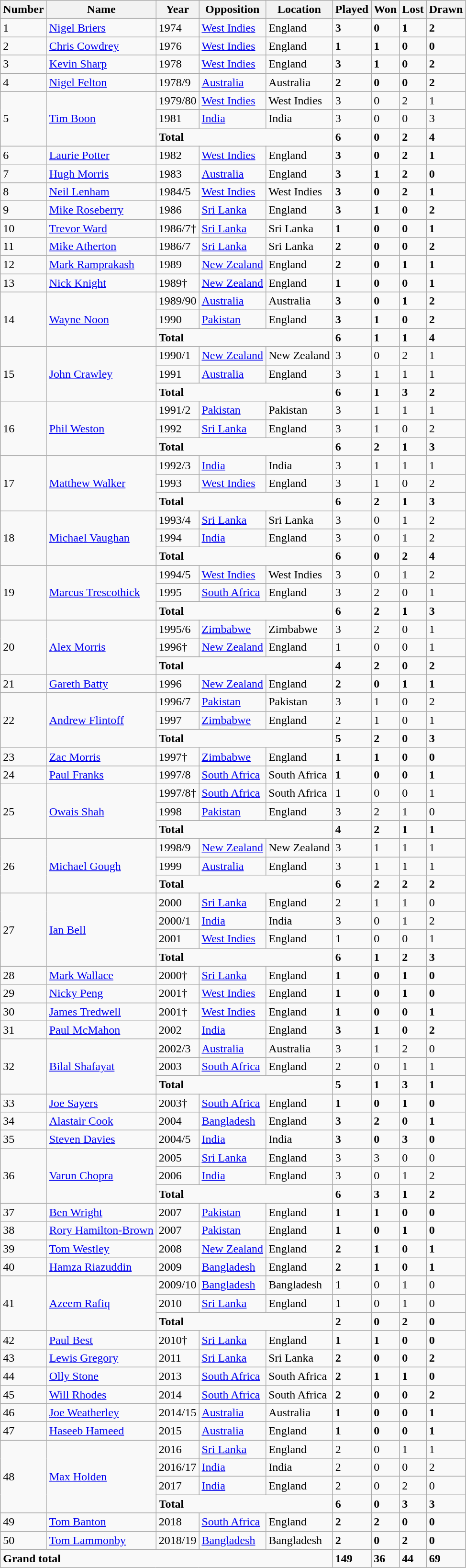<table class="wikitable">
<tr>
<th>Number</th>
<th>Name</th>
<th>Year</th>
<th>Opposition</th>
<th>Location</th>
<th>Played</th>
<th>Won</th>
<th>Lost</th>
<th>Drawn</th>
</tr>
<tr>
<td>1</td>
<td><a href='#'>Nigel Briers</a></td>
<td>1974</td>
<td><a href='#'>West Indies</a></td>
<td>England</td>
<td><strong>3</strong></td>
<td><strong>0</strong></td>
<td><strong>1</strong></td>
<td><strong>2</strong></td>
</tr>
<tr>
<td>2</td>
<td><a href='#'>Chris Cowdrey</a></td>
<td>1976</td>
<td><a href='#'>West Indies</a></td>
<td>England</td>
<td><strong>1</strong></td>
<td><strong>1</strong></td>
<td><strong>0</strong></td>
<td><strong>0</strong></td>
</tr>
<tr>
<td>3</td>
<td><a href='#'>Kevin Sharp</a></td>
<td>1978</td>
<td><a href='#'>West Indies</a></td>
<td>England</td>
<td><strong>3</strong></td>
<td><strong>1</strong></td>
<td><strong>0</strong></td>
<td><strong>2</strong></td>
</tr>
<tr>
<td>4</td>
<td><a href='#'>Nigel Felton</a></td>
<td>1978/9</td>
<td><a href='#'>Australia</a></td>
<td>Australia</td>
<td><strong>2</strong></td>
<td><strong>0</strong></td>
<td><strong>0</strong></td>
<td><strong>2</strong></td>
</tr>
<tr>
<td rowspan=3>5</td>
<td rowspan=3><a href='#'>Tim Boon</a></td>
<td>1979/80</td>
<td><a href='#'>West Indies</a></td>
<td>West Indies</td>
<td>3</td>
<td>0</td>
<td>2</td>
<td>1</td>
</tr>
<tr>
<td>1981</td>
<td><a href='#'>India</a></td>
<td>India</td>
<td>3</td>
<td>0</td>
<td>0</td>
<td>3</td>
</tr>
<tr>
<td colspan=3><strong>Total</strong></td>
<td><strong>6</strong></td>
<td><strong>0</strong></td>
<td><strong>2</strong></td>
<td><strong>4</strong></td>
</tr>
<tr>
<td>6</td>
<td><a href='#'>Laurie Potter</a></td>
<td>1982</td>
<td><a href='#'>West Indies</a></td>
<td>England</td>
<td><strong>3</strong></td>
<td><strong>0</strong></td>
<td><strong>2</strong></td>
<td><strong>1</strong></td>
</tr>
<tr>
<td>7</td>
<td><a href='#'>Hugh Morris</a></td>
<td>1983</td>
<td><a href='#'>Australia</a></td>
<td>England</td>
<td><strong>3</strong></td>
<td><strong>1</strong></td>
<td><strong>2</strong></td>
<td><strong>0</strong></td>
</tr>
<tr>
<td>8</td>
<td><a href='#'>Neil Lenham</a></td>
<td>1984/5</td>
<td><a href='#'>West Indies</a></td>
<td>West Indies</td>
<td><strong>3</strong></td>
<td><strong>0</strong></td>
<td><strong>2</strong></td>
<td><strong>1</strong></td>
</tr>
<tr>
<td>9</td>
<td><a href='#'>Mike Roseberry</a></td>
<td>1986</td>
<td><a href='#'>Sri Lanka</a></td>
<td>England</td>
<td><strong>3</strong></td>
<td><strong>1</strong></td>
<td><strong>0</strong></td>
<td><strong>2</strong></td>
</tr>
<tr>
<td>10</td>
<td><a href='#'>Trevor Ward</a></td>
<td>1986/7†</td>
<td><a href='#'>Sri Lanka</a></td>
<td>Sri Lanka</td>
<td><strong>1</strong></td>
<td><strong>0</strong></td>
<td><strong>0</strong></td>
<td><strong>1</strong></td>
</tr>
<tr>
<td>11</td>
<td><a href='#'>Mike Atherton</a></td>
<td>1986/7</td>
<td><a href='#'>Sri Lanka</a></td>
<td>Sri Lanka</td>
<td><strong>2</strong></td>
<td><strong>0</strong></td>
<td><strong>0</strong></td>
<td><strong>2</strong></td>
</tr>
<tr>
<td>12</td>
<td><a href='#'>Mark Ramprakash</a></td>
<td>1989</td>
<td><a href='#'>New Zealand</a></td>
<td>England</td>
<td><strong>2</strong></td>
<td><strong>0</strong></td>
<td><strong>1</strong></td>
<td><strong>1</strong></td>
</tr>
<tr>
<td>13</td>
<td><a href='#'>Nick Knight</a></td>
<td>1989†</td>
<td><a href='#'>New Zealand</a></td>
<td>England</td>
<td><strong>1</strong></td>
<td><strong>0</strong></td>
<td><strong>0</strong></td>
<td><strong>1</strong></td>
</tr>
<tr>
<td rowspan=3>14</td>
<td rowspan=3><a href='#'>Wayne Noon</a></td>
<td>1989/90</td>
<td><a href='#'>Australia</a></td>
<td>Australia</td>
<td><strong>3</strong></td>
<td><strong>0</strong></td>
<td><strong>1</strong></td>
<td><strong>2</strong></td>
</tr>
<tr>
<td>1990</td>
<td><a href='#'>Pakistan</a></td>
<td>England</td>
<td><strong>3</strong></td>
<td><strong>1</strong></td>
<td><strong>0</strong></td>
<td><strong>2</strong></td>
</tr>
<tr>
<td colspan=3><strong>Total</strong></td>
<td><strong>6</strong></td>
<td><strong>1</strong></td>
<td><strong>1</strong></td>
<td><strong>4</strong></td>
</tr>
<tr>
<td rowspan=3>15</td>
<td rowspan=3><a href='#'>John Crawley</a></td>
<td>1990/1</td>
<td><a href='#'>New Zealand</a></td>
<td>New Zealand</td>
<td>3</td>
<td>0</td>
<td>2</td>
<td>1</td>
</tr>
<tr>
<td>1991</td>
<td><a href='#'>Australia</a></td>
<td>England</td>
<td>3</td>
<td>1</td>
<td>1</td>
<td>1</td>
</tr>
<tr>
<td colspan=3><strong>Total</strong></td>
<td><strong>6</strong></td>
<td><strong>1</strong></td>
<td><strong>3</strong></td>
<td><strong>2</strong></td>
</tr>
<tr>
<td rowspan=3>16</td>
<td rowspan=3><a href='#'>Phil Weston</a></td>
<td>1991/2</td>
<td><a href='#'>Pakistan</a></td>
<td>Pakistan</td>
<td>3</td>
<td>1</td>
<td>1</td>
<td>1</td>
</tr>
<tr>
<td>1992</td>
<td><a href='#'>Sri Lanka</a></td>
<td>England</td>
<td>3</td>
<td>1</td>
<td>0</td>
<td>2</td>
</tr>
<tr>
<td colspan=3><strong>Total</strong></td>
<td><strong>6</strong></td>
<td><strong>2</strong></td>
<td><strong>1</strong></td>
<td><strong>3</strong></td>
</tr>
<tr>
<td rowspan=3>17</td>
<td rowspan=3><a href='#'>Matthew Walker</a></td>
<td>1992/3</td>
<td><a href='#'>India</a></td>
<td>India</td>
<td>3</td>
<td>1</td>
<td>1</td>
<td>1</td>
</tr>
<tr>
<td>1993</td>
<td><a href='#'>West Indies</a></td>
<td>England</td>
<td>3</td>
<td>1</td>
<td>0</td>
<td>2</td>
</tr>
<tr>
<td colspan=3><strong>Total</strong></td>
<td><strong>6</strong></td>
<td><strong>2</strong></td>
<td><strong>1</strong></td>
<td><strong>3</strong></td>
</tr>
<tr>
<td rowspan=3>18</td>
<td rowspan=3><a href='#'>Michael Vaughan</a></td>
<td>1993/4</td>
<td><a href='#'>Sri Lanka</a></td>
<td>Sri Lanka</td>
<td>3</td>
<td>0</td>
<td>1</td>
<td>2</td>
</tr>
<tr>
<td>1994</td>
<td><a href='#'>India</a></td>
<td>England</td>
<td>3</td>
<td>0</td>
<td>1</td>
<td>2</td>
</tr>
<tr>
<td colspan=3><strong>Total</strong></td>
<td><strong>6</strong></td>
<td><strong>0</strong></td>
<td><strong>2</strong></td>
<td><strong>4</strong></td>
</tr>
<tr>
<td rowspan=3>19</td>
<td rowspan=3><a href='#'>Marcus Trescothick</a></td>
<td>1994/5</td>
<td><a href='#'>West Indies</a></td>
<td>West Indies</td>
<td>3</td>
<td>0</td>
<td>1</td>
<td>2</td>
</tr>
<tr>
<td>1995</td>
<td><a href='#'>South Africa</a></td>
<td>England</td>
<td>3</td>
<td>2</td>
<td>0</td>
<td>1</td>
</tr>
<tr>
<td colspan=3><strong>Total</strong></td>
<td><strong>6</strong></td>
<td><strong>2</strong></td>
<td><strong>1</strong></td>
<td><strong>3</strong></td>
</tr>
<tr>
<td rowspan=3>20</td>
<td rowspan=3><a href='#'>Alex Morris</a></td>
<td>1995/6</td>
<td><a href='#'>Zimbabwe</a></td>
<td>Zimbabwe</td>
<td>3</td>
<td>2</td>
<td>0</td>
<td>1</td>
</tr>
<tr>
<td>1996†</td>
<td><a href='#'>New Zealand</a></td>
<td>England</td>
<td>1</td>
<td>0</td>
<td>0</td>
<td>1</td>
</tr>
<tr>
<td colspan=3><strong>Total</strong></td>
<td><strong>4</strong></td>
<td><strong>2</strong></td>
<td><strong>0</strong></td>
<td><strong>2</strong></td>
</tr>
<tr>
<td>21</td>
<td><a href='#'>Gareth Batty</a></td>
<td>1996</td>
<td><a href='#'>New Zealand</a></td>
<td>England</td>
<td><strong>2</strong></td>
<td><strong>0</strong></td>
<td><strong>1</strong></td>
<td><strong>1</strong></td>
</tr>
<tr>
<td rowspan=3>22</td>
<td rowspan=3><a href='#'>Andrew Flintoff</a></td>
<td>1996/7</td>
<td><a href='#'>Pakistan</a></td>
<td>Pakistan</td>
<td>3</td>
<td>1</td>
<td>0</td>
<td>2</td>
</tr>
<tr>
<td>1997</td>
<td><a href='#'>Zimbabwe</a></td>
<td>England</td>
<td>2</td>
<td>1</td>
<td>0</td>
<td>1</td>
</tr>
<tr>
<td colspan=3><strong>Total</strong></td>
<td><strong>5</strong></td>
<td><strong>2</strong></td>
<td><strong>0</strong></td>
<td><strong>3</strong></td>
</tr>
<tr>
<td>23</td>
<td><a href='#'>Zac Morris</a></td>
<td>1997†</td>
<td><a href='#'>Zimbabwe</a></td>
<td>England</td>
<td><strong>1</strong></td>
<td><strong>1</strong></td>
<td><strong>0</strong></td>
<td><strong>0</strong></td>
</tr>
<tr>
<td>24</td>
<td><a href='#'>Paul Franks</a></td>
<td>1997/8</td>
<td><a href='#'>South Africa</a></td>
<td>South Africa</td>
<td><strong>1</strong></td>
<td><strong>0</strong></td>
<td><strong>0</strong></td>
<td><strong>1</strong></td>
</tr>
<tr>
<td rowspan=3>25</td>
<td rowspan=3><a href='#'>Owais Shah</a></td>
<td>1997/8†</td>
<td><a href='#'>South Africa</a></td>
<td>South Africa</td>
<td>1</td>
<td>0</td>
<td>0</td>
<td>1</td>
</tr>
<tr>
<td>1998</td>
<td><a href='#'>Pakistan</a></td>
<td>England</td>
<td>3</td>
<td>2</td>
<td>1</td>
<td>0</td>
</tr>
<tr>
<td colspan=3><strong>Total</strong></td>
<td><strong>4</strong></td>
<td><strong>2</strong></td>
<td><strong>1</strong></td>
<td><strong>1</strong></td>
</tr>
<tr>
<td rowspan=3>26</td>
<td rowspan=3><a href='#'>Michael Gough</a></td>
<td>1998/9</td>
<td><a href='#'>New Zealand</a></td>
<td>New Zealand</td>
<td>3</td>
<td>1</td>
<td>1</td>
<td>1</td>
</tr>
<tr>
<td>1999</td>
<td><a href='#'>Australia</a></td>
<td>England</td>
<td>3</td>
<td>1</td>
<td>1</td>
<td>1</td>
</tr>
<tr>
<td colspan=3><strong>Total</strong></td>
<td><strong>6</strong></td>
<td><strong>2</strong></td>
<td><strong>2</strong></td>
<td><strong>2</strong></td>
</tr>
<tr>
<td rowspan=4>27</td>
<td rowspan=4><a href='#'>Ian Bell</a></td>
<td>2000</td>
<td><a href='#'>Sri Lanka</a></td>
<td>England</td>
<td>2</td>
<td>1</td>
<td>1</td>
<td>0</td>
</tr>
<tr>
<td>2000/1</td>
<td><a href='#'>India</a></td>
<td>India</td>
<td>3</td>
<td>0</td>
<td>1</td>
<td>2</td>
</tr>
<tr>
<td>2001</td>
<td><a href='#'>West Indies</a></td>
<td>England</td>
<td>1</td>
<td>0</td>
<td>0</td>
<td>1</td>
</tr>
<tr>
<td colspan=3><strong>Total</strong></td>
<td><strong>6</strong></td>
<td><strong>1</strong></td>
<td><strong>2</strong></td>
<td><strong>3</strong></td>
</tr>
<tr>
<td>28</td>
<td><a href='#'>Mark Wallace</a></td>
<td>2000†</td>
<td><a href='#'>Sri Lanka</a></td>
<td>England</td>
<td><strong>1</strong></td>
<td><strong>0</strong></td>
<td><strong>1</strong></td>
<td><strong>0</strong></td>
</tr>
<tr>
<td>29</td>
<td><a href='#'>Nicky Peng</a></td>
<td>2001†</td>
<td><a href='#'>West Indies</a></td>
<td>England</td>
<td><strong>1</strong></td>
<td><strong>0</strong></td>
<td><strong>1</strong></td>
<td><strong>0</strong></td>
</tr>
<tr>
<td>30</td>
<td><a href='#'>James Tredwell</a></td>
<td>2001†</td>
<td><a href='#'>West Indies</a></td>
<td>England</td>
<td><strong> 1 </strong></td>
<td><strong> 0</strong></td>
<td><strong>0</strong></td>
<td><strong>1</strong></td>
</tr>
<tr>
<td>31</td>
<td><a href='#'>Paul McMahon</a></td>
<td>2002</td>
<td><a href='#'>India</a></td>
<td>England</td>
<td><strong>3</strong></td>
<td><strong>1</strong></td>
<td><strong>0</strong></td>
<td><strong>2</strong></td>
</tr>
<tr>
<td rowspan=3>32</td>
<td rowspan=3><a href='#'>Bilal Shafayat</a></td>
<td>2002/3</td>
<td><a href='#'>Australia</a></td>
<td>Australia</td>
<td>3</td>
<td>1</td>
<td>2</td>
<td>0</td>
</tr>
<tr>
<td>2003</td>
<td><a href='#'>South Africa</a></td>
<td>England</td>
<td>2</td>
<td>0</td>
<td>1</td>
<td>1</td>
</tr>
<tr>
<td colspan=3><strong>Total</strong></td>
<td><strong>5</strong></td>
<td><strong>1</strong></td>
<td><strong>3</strong></td>
<td><strong>1</strong></td>
</tr>
<tr>
<td>33</td>
<td><a href='#'>Joe Sayers</a></td>
<td>2003†</td>
<td><a href='#'>South Africa</a></td>
<td>England</td>
<td><strong>1</strong></td>
<td><strong>0</strong></td>
<td><strong>1</strong></td>
<td><strong>0</strong></td>
</tr>
<tr>
<td>34</td>
<td><a href='#'>Alastair Cook</a></td>
<td>2004</td>
<td><a href='#'>Bangladesh</a></td>
<td>England</td>
<td><strong>3</strong></td>
<td><strong>2</strong></td>
<td><strong>0</strong></td>
<td><strong>1</strong></td>
</tr>
<tr>
<td>35</td>
<td><a href='#'>Steven Davies</a></td>
<td>2004/5</td>
<td><a href='#'>India</a></td>
<td>India</td>
<td><strong>3</strong></td>
<td><strong>0</strong></td>
<td><strong>3</strong></td>
<td><strong>0</strong></td>
</tr>
<tr>
<td rowspan=3>36</td>
<td rowspan=3><a href='#'>Varun Chopra</a></td>
<td>2005</td>
<td><a href='#'>Sri Lanka</a></td>
<td>England</td>
<td>3</td>
<td>3</td>
<td>0</td>
<td>0</td>
</tr>
<tr>
<td>2006</td>
<td><a href='#'>India</a></td>
<td>England</td>
<td>3</td>
<td>0</td>
<td>1</td>
<td>2</td>
</tr>
<tr>
<td colspan=3><strong>Total</strong></td>
<td><strong>6</strong></td>
<td><strong>3</strong></td>
<td><strong>1</strong></td>
<td><strong>2</strong></td>
</tr>
<tr>
<td>37</td>
<td><a href='#'>Ben Wright</a></td>
<td>2007</td>
<td><a href='#'>Pakistan</a></td>
<td>England</td>
<td><strong>1</strong></td>
<td><strong>1</strong></td>
<td><strong>0</strong></td>
<td><strong>0</strong></td>
</tr>
<tr>
<td>38</td>
<td><a href='#'>Rory Hamilton-Brown</a></td>
<td>2007</td>
<td><a href='#'>Pakistan</a></td>
<td>England</td>
<td><strong>1</strong></td>
<td><strong>0</strong></td>
<td><strong>1</strong></td>
<td><strong>0</strong></td>
</tr>
<tr>
<td>39</td>
<td><a href='#'>Tom Westley</a></td>
<td>2008</td>
<td><a href='#'>New Zealand</a></td>
<td>England</td>
<td><strong>2</strong></td>
<td><strong>1</strong></td>
<td><strong>0</strong></td>
<td><strong>1</strong></td>
</tr>
<tr>
<td>40</td>
<td><a href='#'>Hamza Riazuddin</a></td>
<td>2009</td>
<td><a href='#'>Bangladesh</a></td>
<td>England</td>
<td><strong>2</strong></td>
<td><strong>1</strong></td>
<td><strong>0</strong></td>
<td><strong>1</strong></td>
</tr>
<tr>
<td rowspan=3>41</td>
<td rowspan=3><a href='#'>Azeem Rafiq</a></td>
<td>2009/10</td>
<td><a href='#'>Bangladesh</a></td>
<td>Bangladesh</td>
<td>1</td>
<td>0</td>
<td>1</td>
<td>0</td>
</tr>
<tr>
<td>2010</td>
<td><a href='#'>Sri Lanka</a></td>
<td>England</td>
<td>1</td>
<td>0</td>
<td>1</td>
<td>0</td>
</tr>
<tr>
<td colspan=3><strong>Total</strong></td>
<td><strong>2</strong></td>
<td><strong>0</strong></td>
<td><strong>2</strong></td>
<td><strong>0</strong></td>
</tr>
<tr>
<td>42</td>
<td><a href='#'>Paul Best</a></td>
<td>2010†</td>
<td><a href='#'>Sri Lanka</a></td>
<td>England</td>
<td><strong>1</strong></td>
<td><strong>1</strong></td>
<td><strong>0</strong></td>
<td><strong>0</strong></td>
</tr>
<tr>
<td>43</td>
<td><a href='#'>Lewis Gregory</a></td>
<td>2011</td>
<td><a href='#'>Sri Lanka</a></td>
<td>Sri Lanka</td>
<td><strong>2</strong></td>
<td><strong>0</strong></td>
<td><strong>0</strong></td>
<td><strong>2</strong></td>
</tr>
<tr>
<td>44</td>
<td><a href='#'>Olly Stone</a></td>
<td>2013</td>
<td><a href='#'>South Africa</a></td>
<td>South Africa</td>
<td><strong>2</strong></td>
<td><strong>1</strong></td>
<td><strong>1</strong></td>
<td><strong>0</strong></td>
</tr>
<tr>
<td>45</td>
<td><a href='#'>Will Rhodes</a></td>
<td>2014</td>
<td><a href='#'>South Africa</a></td>
<td>South Africa</td>
<td><strong>2</strong></td>
<td><strong>0</strong></td>
<td><strong>0</strong></td>
<td><strong>2</strong></td>
</tr>
<tr>
<td>46</td>
<td><a href='#'>Joe Weatherley</a></td>
<td>2014/15</td>
<td><a href='#'>Australia</a></td>
<td>Australia</td>
<td><strong>1</strong></td>
<td><strong>0</strong></td>
<td><strong>0</strong></td>
<td><strong>1</strong></td>
</tr>
<tr>
<td>47</td>
<td><a href='#'>Haseeb Hameed</a></td>
<td>2015</td>
<td><a href='#'>Australia</a></td>
<td>England</td>
<td><strong>1</strong></td>
<td><strong>0</strong></td>
<td><strong>0</strong></td>
<td><strong>1</strong></td>
</tr>
<tr>
<td rowspan=4>48</td>
<td rowspan=4><a href='#'>Max Holden</a></td>
<td>2016</td>
<td><a href='#'>Sri Lanka</a></td>
<td>England</td>
<td>2</td>
<td>0</td>
<td>1</td>
<td>1</td>
</tr>
<tr>
<td>2016/17</td>
<td><a href='#'>India</a></td>
<td>India</td>
<td>2</td>
<td>0</td>
<td>0</td>
<td>2</td>
</tr>
<tr>
<td>2017</td>
<td><a href='#'>India</a></td>
<td>England</td>
<td>2</td>
<td>0</td>
<td>2</td>
<td>0</td>
</tr>
<tr>
<td colspan=3><strong>Total</strong></td>
<td><strong>6</strong></td>
<td><strong>0</strong></td>
<td><strong>3</strong></td>
<td><strong>3</strong></td>
</tr>
<tr>
<td>49</td>
<td><a href='#'>Tom Banton</a></td>
<td>2018</td>
<td><a href='#'>South Africa</a></td>
<td>England</td>
<td><strong>2</strong></td>
<td><strong>2</strong></td>
<td><strong>0</strong></td>
<td><strong>0</strong></td>
</tr>
<tr>
<td>50</td>
<td><a href='#'>Tom Lammonby</a></td>
<td>2018/19</td>
<td><a href='#'>Bangladesh</a></td>
<td>Bangladesh</td>
<td><strong>2</strong></td>
<td><strong>0</strong></td>
<td><strong>2</strong></td>
<td><strong>0</strong></td>
</tr>
<tr>
<td colspan=5><strong>Grand total</strong></td>
<td><strong>149</strong></td>
<td><strong>36</strong></td>
<td><strong>44</strong></td>
<td><strong>69</strong></td>
</tr>
</table>
